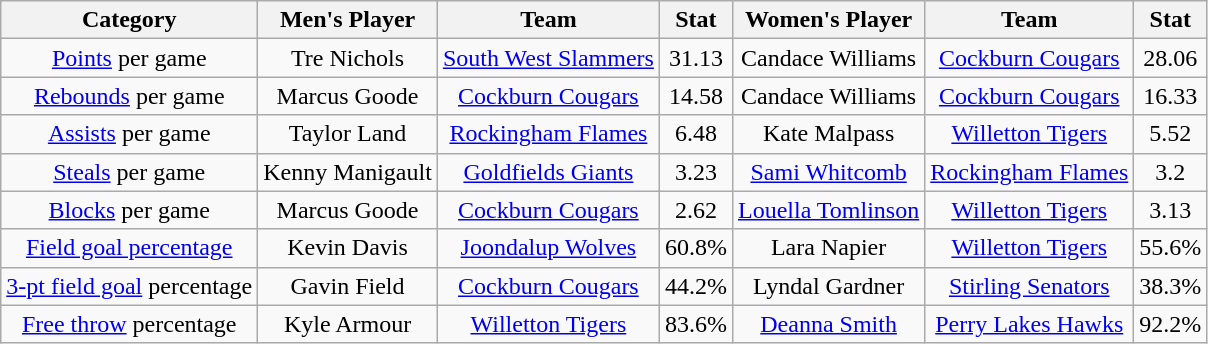<table class="wikitable" style="text-align:center">
<tr>
<th>Category</th>
<th>Men's Player</th>
<th>Team</th>
<th>Stat</th>
<th>Women's Player</th>
<th>Team</th>
<th>Stat</th>
</tr>
<tr>
<td><a href='#'>Points</a> per game</td>
<td>Tre Nichols</td>
<td><a href='#'>South West Slammers</a></td>
<td>31.13</td>
<td>Candace Williams</td>
<td><a href='#'>Cockburn Cougars</a></td>
<td>28.06</td>
</tr>
<tr>
<td><a href='#'>Rebounds</a> per game</td>
<td>Marcus Goode</td>
<td><a href='#'>Cockburn Cougars</a></td>
<td>14.58</td>
<td>Candace Williams</td>
<td><a href='#'>Cockburn Cougars</a></td>
<td>16.33</td>
</tr>
<tr>
<td><a href='#'>Assists</a> per game</td>
<td>Taylor Land</td>
<td><a href='#'>Rockingham Flames</a></td>
<td>6.48</td>
<td>Kate Malpass</td>
<td><a href='#'>Willetton Tigers</a></td>
<td>5.52</td>
</tr>
<tr>
<td><a href='#'>Steals</a> per game</td>
<td>Kenny Manigault</td>
<td><a href='#'>Goldfields Giants</a></td>
<td>3.23</td>
<td><a href='#'>Sami Whitcomb</a></td>
<td><a href='#'>Rockingham Flames</a></td>
<td>3.2</td>
</tr>
<tr>
<td><a href='#'>Blocks</a> per game</td>
<td>Marcus Goode</td>
<td><a href='#'>Cockburn Cougars</a></td>
<td>2.62</td>
<td><a href='#'>Louella Tomlinson</a></td>
<td><a href='#'>Willetton Tigers</a></td>
<td>3.13</td>
</tr>
<tr>
<td><a href='#'>Field goal percentage</a></td>
<td>Kevin Davis</td>
<td><a href='#'>Joondalup Wolves</a></td>
<td>60.8%</td>
<td>Lara Napier</td>
<td><a href='#'>Willetton Tigers</a></td>
<td>55.6%</td>
</tr>
<tr>
<td><a href='#'>3-pt field goal</a> percentage</td>
<td>Gavin Field</td>
<td><a href='#'>Cockburn Cougars</a></td>
<td>44.2%</td>
<td>Lyndal Gardner</td>
<td><a href='#'>Stirling Senators</a></td>
<td>38.3%</td>
</tr>
<tr>
<td><a href='#'>Free throw</a> percentage</td>
<td>Kyle Armour</td>
<td><a href='#'>Willetton Tigers</a></td>
<td>83.6%</td>
<td><a href='#'>Deanna Smith</a></td>
<td><a href='#'>Perry Lakes Hawks</a></td>
<td>92.2%</td>
</tr>
</table>
